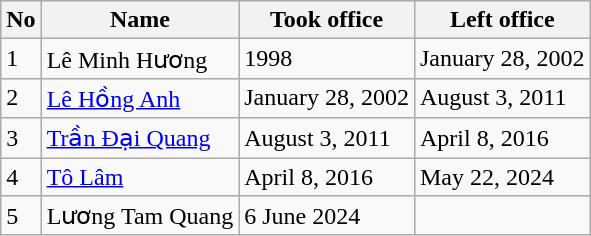<table class="wikitable">
<tr>
<th>No</th>
<th>Name</th>
<th>Took office</th>
<th>Left office</th>
</tr>
<tr>
<td>1</td>
<td>Lê Minh Hương</td>
<td>1998</td>
<td>January 28, 2002</td>
</tr>
<tr>
<td>2</td>
<td><a href='#'>Lê Hồng Anh</a></td>
<td>January 28, 2002</td>
<td>August 3, 2011</td>
</tr>
<tr>
<td>3</td>
<td><a href='#'>Trần Đại Quang</a></td>
<td>August 3, 2011</td>
<td>April 8, 2016</td>
</tr>
<tr>
<td>4</td>
<td><a href='#'>Tô Lâm</a></td>
<td>April 8, 2016</td>
<td>May 22, 2024</td>
</tr>
<tr>
<td>5</td>
<td>Lương Tam Quang</td>
<td>6 June 2024</td>
<td></td>
</tr>
</table>
